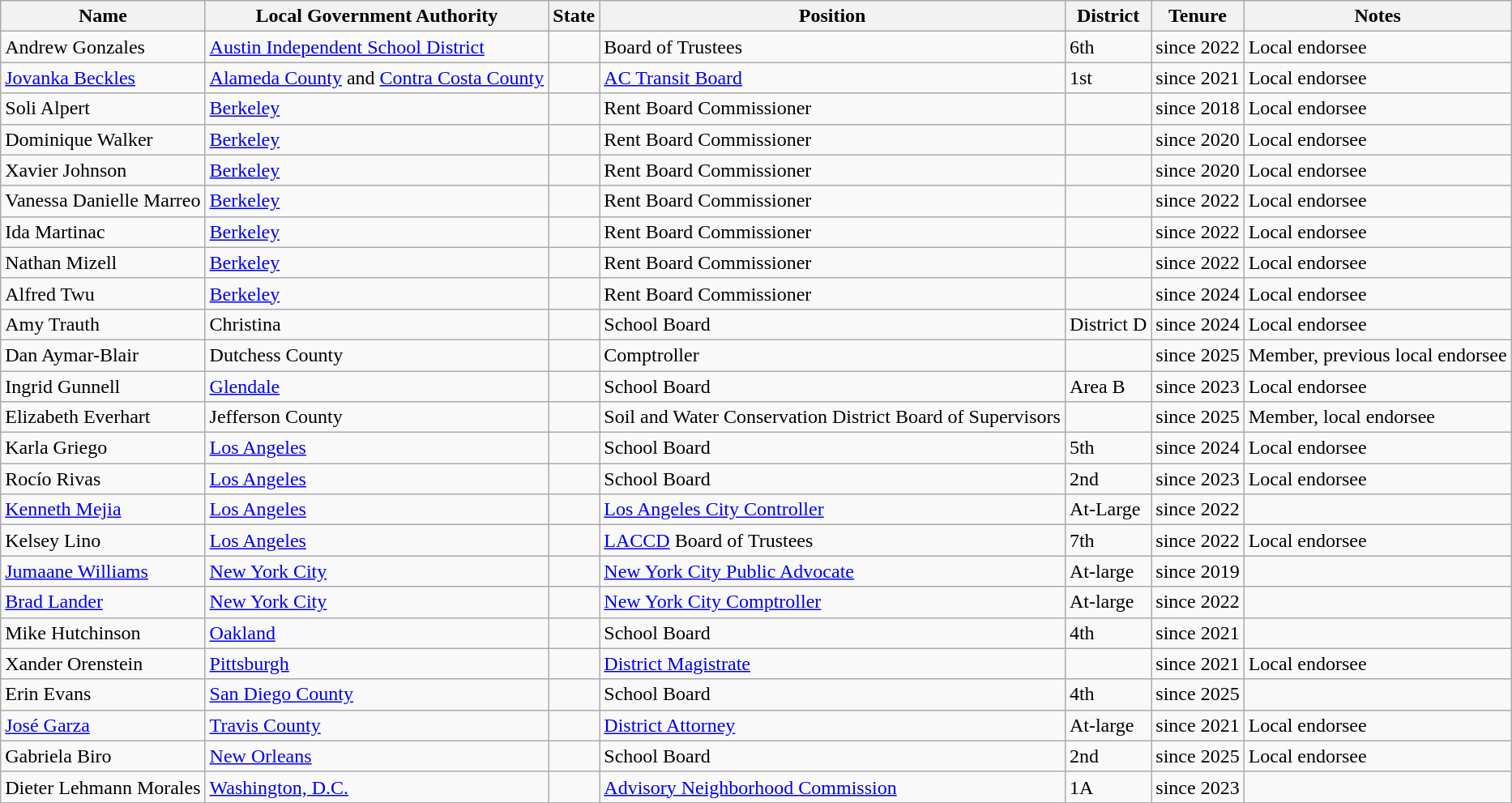<table class="wikitable sortable">
<tr>
<th>Name</th>
<th>Local Government Authority</th>
<th>State</th>
<th>Position</th>
<th>District</th>
<th>Tenure</th>
<th>Notes</th>
</tr>
<tr>
<td>Andrew Gonzales</td>
<td><a href='#'>Austin Independent School District</a></td>
<td></td>
<td>Board of Trustees</td>
<td>6th</td>
<td>since 2022</td>
<td>Local endorsee</td>
</tr>
<tr>
<td><a href='#'>Jovanka Beckles</a></td>
<td><a href='#'>Alameda County</a> and <a href='#'>Contra Costa County</a></td>
<td></td>
<td><a href='#'>AC Transit Board</a></td>
<td>1st</td>
<td>since 2021</td>
<td>Local endorsee</td>
</tr>
<tr>
<td>Soli Alpert</td>
<td><a href='#'>Berkeley</a></td>
<td></td>
<td>Rent Board Commissioner</td>
<td></td>
<td>since 2018</td>
<td>Local endorsee</td>
</tr>
<tr>
<td>Dominique Walker</td>
<td><a href='#'>Berkeley</a></td>
<td></td>
<td>Rent Board Commissioner</td>
<td></td>
<td>since 2020</td>
<td>Local endorsee</td>
</tr>
<tr>
<td>Xavier Johnson</td>
<td><a href='#'>Berkeley</a></td>
<td></td>
<td>Rent Board Commissioner</td>
<td></td>
<td>since 2020</td>
<td>Local endorsee</td>
</tr>
<tr>
<td>Vanessa Danielle Marreo</td>
<td><a href='#'>Berkeley</a></td>
<td></td>
<td>Rent Board Commissioner</td>
<td></td>
<td>since 2022</td>
<td>Local endorsee</td>
</tr>
<tr>
<td>Ida Martinac</td>
<td><a href='#'>Berkeley</a></td>
<td></td>
<td>Rent Board Commissioner</td>
<td></td>
<td>since 2022</td>
<td>Local endorsee</td>
</tr>
<tr>
<td>Nathan Mizell</td>
<td><a href='#'>Berkeley</a></td>
<td></td>
<td>Rent Board Commissioner</td>
<td></td>
<td>since 2022</td>
<td>Local endorsee</td>
</tr>
<tr>
<td>Alfred Twu</td>
<td><a href='#'>Berkeley</a></td>
<td></td>
<td>Rent Board Commissioner</td>
<td></td>
<td>since 2024</td>
<td>Local endorsee</td>
</tr>
<tr>
<td>Amy Trauth</td>
<td>Christina</td>
<td></td>
<td>School Board</td>
<td>District D</td>
<td>since 2024</td>
<td>Local endorsee</td>
</tr>
<tr>
<td>Dan Aymar-Blair</td>
<td>Dutchess County</td>
<td></td>
<td>Comptroller</td>
<td></td>
<td>since 2025</td>
<td>Member, previous local endorsee</td>
</tr>
<tr>
<td>Ingrid Gunnell</td>
<td><a href='#'>Glendale</a></td>
<td></td>
<td>School Board</td>
<td>Area B</td>
<td>since 2023</td>
<td>Local endorsee</td>
</tr>
<tr>
<td>Elizabeth Everhart</td>
<td>Jefferson County</td>
<td></td>
<td>Soil and Water Conservation District Board of Supervisors</td>
<td></td>
<td>since 2025</td>
<td>Member, local endorsee</td>
</tr>
<tr>
<td>Karla Griego</td>
<td><a href='#'>Los Angeles</a></td>
<td></td>
<td>School Board</td>
<td>5th</td>
<td>since 2024</td>
<td>Local endorsee</td>
</tr>
<tr>
<td>Rocío Rivas</td>
<td><a href='#'>Los Angeles</a></td>
<td></td>
<td>School Board</td>
<td>2nd</td>
<td>since 2023</td>
<td>Local endorsee</td>
</tr>
<tr>
<td><a href='#'>Kenneth Mejia</a></td>
<td><a href='#'>Los Angeles</a></td>
<td></td>
<td><a href='#'>Los Angeles City Controller</a></td>
<td>At-Large</td>
<td>since 2022</td>
<td></td>
</tr>
<tr>
<td>Kelsey Lino</td>
<td><a href='#'>Los Angeles</a></td>
<td></td>
<td><a href='#'>LACCD</a> Board of Trustees</td>
<td>7th</td>
<td>since 2022</td>
<td>Local endorsee</td>
</tr>
<tr>
<td><a href='#'>Jumaane Williams</a></td>
<td><a href='#'>New York City</a></td>
<td></td>
<td><a href='#'>New York City Public Advocate</a></td>
<td>At-large</td>
<td>since 2019</td>
<td></td>
</tr>
<tr>
<td><a href='#'>Brad Lander</a></td>
<td><a href='#'>New York City</a></td>
<td></td>
<td><a href='#'>New York City Comptroller</a></td>
<td>At-large</td>
<td>since 2022</td>
<td></td>
</tr>
<tr>
<td>Mike Hutchinson</td>
<td><a href='#'>Oakland</a></td>
<td></td>
<td>School Board</td>
<td>4th</td>
<td>since 2021</td>
<td></td>
</tr>
<tr>
<td>Xander Orenstein</td>
<td><a href='#'>Pittsburgh</a></td>
<td></td>
<td><a href='#'>District Magistrate</a></td>
<td></td>
<td>since 2021</td>
<td>Local endorsee</td>
</tr>
<tr>
<td>Erin Evans</td>
<td><a href='#'>San Diego County</a></td>
<td></td>
<td>School Board</td>
<td>4th</td>
<td>since 2025</td>
<td></td>
</tr>
<tr>
<td><a href='#'>José Garza</a></td>
<td><a href='#'>Travis County</a></td>
<td></td>
<td><a href='#'>District Attorney</a></td>
<td>At-large</td>
<td>since 2021</td>
<td>Local endorsee</td>
</tr>
<tr>
<td>Gabriela Biro</td>
<td><a href='#'>New Orleans</a></td>
<td></td>
<td>School Board</td>
<td>2nd</td>
<td>since 2025</td>
<td>Local endorsee</td>
</tr>
<tr>
<td>Dieter Lehmann Morales</td>
<td><a href='#'>Washington, D.C.</a></td>
<td></td>
<td><a href='#'>Advisory Neighborhood Commission</a></td>
<td>1A</td>
<td>since 2023</td>
<td></td>
</tr>
<tr>
</tr>
</table>
